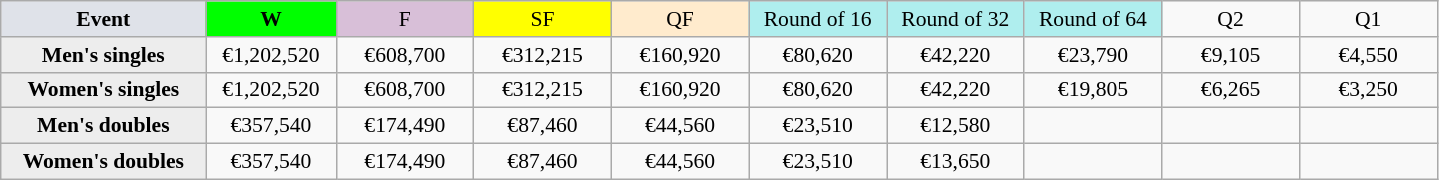<table class=wikitable style=font-size:90%;text-align:center>
<tr>
<td width=130 bgcolor=dfe2e9><strong>Event</strong></td>
<td width=80 bgcolor=lime><strong>W</strong></td>
<td width=85 bgcolor=thistle>F</td>
<td width=85 bgcolor=ffff00>SF</td>
<td width=85 bgcolor=ffebcd>QF</td>
<td width=85 bgcolor=afeeee>Round of 16</td>
<td width=85 bgcolor=afeeee>Round of 32</td>
<td width=85 bgcolor=afeeee>Round of 64</td>
<td width=85>Q2</td>
<td width=85>Q1</td>
</tr>
<tr>
<th style=background:#ededed>Men's singles</th>
<td>€1,202,520</td>
<td>€608,700</td>
<td>€312,215</td>
<td>€160,920</td>
<td>€80,620</td>
<td>€42,220</td>
<td>€23,790</td>
<td>€9,105</td>
<td>€4,550</td>
</tr>
<tr>
<th style=background:#ededed>Women's singles</th>
<td>€1,202,520</td>
<td>€608,700</td>
<td>€312,215</td>
<td>€160,920</td>
<td>€80,620</td>
<td>€42,220</td>
<td>€19,805</td>
<td>€6,265</td>
<td>€3,250</td>
</tr>
<tr>
<th style=background:#ededed>Men's doubles</th>
<td>€357,540</td>
<td>€174,490</td>
<td>€87,460</td>
<td>€44,560</td>
<td>€23,510</td>
<td>€12,580</td>
<td></td>
<td></td>
<td></td>
</tr>
<tr>
<th style=background:#ededed>Women's doubles</th>
<td>€357,540</td>
<td>€174,490</td>
<td>€87,460</td>
<td>€44,560</td>
<td>€23,510</td>
<td>€13,650</td>
<td></td>
<td></td>
<td></td>
</tr>
</table>
